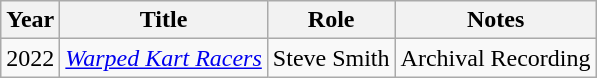<table class="wikitable sortable" | border="2" cellpadding="4" background: #f9f9f9;>
<tr>
<th>Year</th>
<th>Title</th>
<th>Role</th>
<th class="unsortable">Notes</th>
</tr>
<tr>
<td>2022</td>
<td><em><a href='#'>Warped Kart Racers</a></em></td>
<td>Steve Smith</td>
<td>Archival Recording</td>
</tr>
</table>
